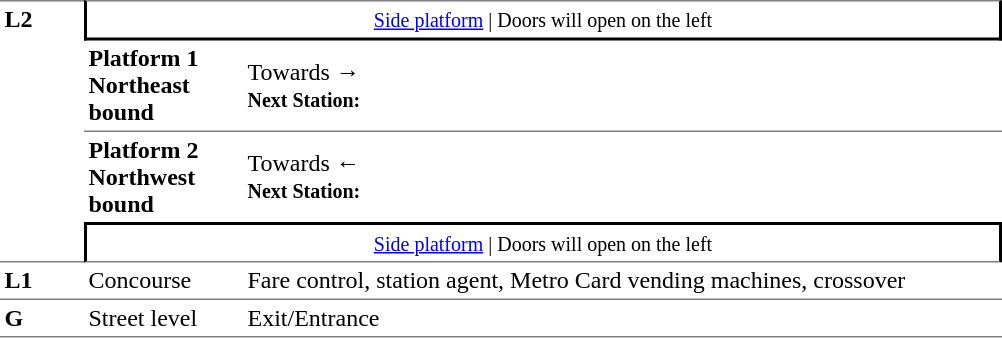<table table border=0 cellspacing=0 cellpadding=3>
<tr>
<td style="border-top:solid 1px grey;border-bottom:solid 1px grey;" width=50 rowspan=4 valign=top><strong>L2</strong></td>
<td style="border-top:solid 1px grey;border-right:solid 2px black;border-left:solid 2px black;border-bottom:solid 2px black;text-align:center;" colspan=2><small><a href='#'>Side platform</a> | Doors will open on the left </small></td>
</tr>
<tr>
<td style="border-bottom:solid 1px grey;" width=100><span><strong>Platform 1</strong><br><strong>Northeast bound</strong></span></td>
<td style="border-bottom:solid 1px grey;" width=500>Towards → <br><small><strong>Next Station:</strong> </small></td>
</tr>
<tr>
<td><span><strong>Platform 2</strong><br><strong>Northwest bound</strong></span></td>
<td><span></span>Towards ← <br><small><strong>Next Station:</strong> </small></td>
</tr>
<tr>
<td style="border-top:solid 2px black;border-right:solid 2px black;border-left:solid 2px black;border-bottom:solid 1px grey;text-align:center;" colspan=2><small><a href='#'>Side platform</a> | Doors will open on the left </small></td>
</tr>
<tr>
<td valign=top><strong>L1</strong></td>
<td valign=top>Concourse</td>
<td valign=top>Fare control, station agent, Metro Card vending machines, crossover</td>
</tr>
<tr>
<td style="border-bottom:solid 1px grey;border-top:solid 1px grey;" width=50 valign=top><strong>G</strong></td>
<td style="border-top:solid 1px grey;border-bottom:solid 1px grey;" width=100 valign=top>Street level</td>
<td style="border-top:solid 1px grey;border-bottom:solid 1px grey;" width=500 valign=top>Exit/Entrance</td>
</tr>
</table>
